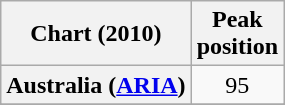<table class="wikitable sortable plainrowheaders">
<tr>
<th scope="col">Chart (2010)</th>
<th scope="col">Peak<br>position</th>
</tr>
<tr>
<th scope="row">Australia (<a href='#'>ARIA</a>)</th>
<td align="center">95</td>
</tr>
<tr>
</tr>
<tr>
</tr>
<tr>
</tr>
</table>
